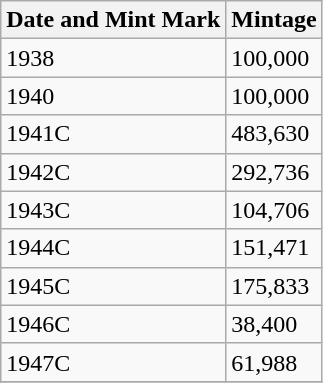<table class="wikitable">
<tr>
<th>Date and Mint Mark</th>
<th>Mintage</th>
</tr>
<tr>
<td>1938</td>
<td>100,000</td>
</tr>
<tr>
<td>1940</td>
<td>100,000</td>
</tr>
<tr>
<td>1941C</td>
<td>483,630</td>
</tr>
<tr>
<td>1942C</td>
<td>292,736</td>
</tr>
<tr>
<td>1943C</td>
<td>104,706</td>
</tr>
<tr>
<td>1944C</td>
<td>151,471</td>
</tr>
<tr>
<td>1945C</td>
<td>175,833</td>
</tr>
<tr>
<td>1946C</td>
<td>38,400</td>
</tr>
<tr>
<td>1947C</td>
<td>61,988</td>
</tr>
<tr>
</tr>
</table>
